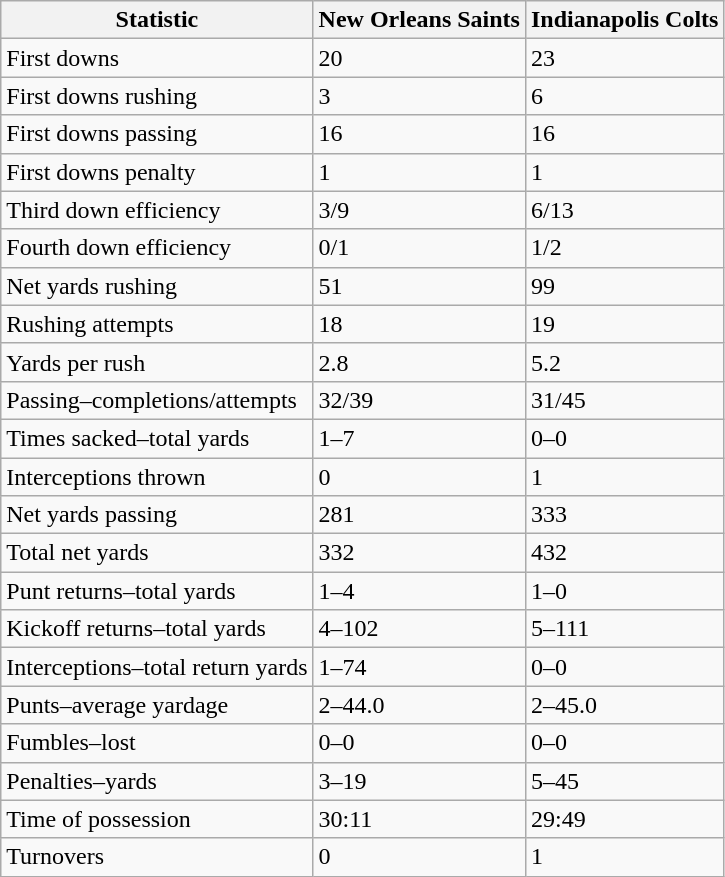<table class="wikitable">
<tr>
<th>Statistic</th>
<th>New Orleans Saints</th>
<th>Indianapolis Colts</th>
</tr>
<tr>
<td>First downs</td>
<td>20</td>
<td>23</td>
</tr>
<tr>
<td>First downs rushing</td>
<td>3</td>
<td>6</td>
</tr>
<tr>
<td>First downs passing</td>
<td>16</td>
<td>16</td>
</tr>
<tr>
<td>First downs penalty</td>
<td>1</td>
<td>1</td>
</tr>
<tr>
<td>Third down efficiency</td>
<td>3/9</td>
<td>6/13</td>
</tr>
<tr>
<td>Fourth down efficiency</td>
<td>0/1</td>
<td>1/2</td>
</tr>
<tr>
<td>Net yards rushing</td>
<td>51</td>
<td>99</td>
</tr>
<tr>
<td>Rushing attempts</td>
<td>18</td>
<td>19</td>
</tr>
<tr>
<td>Yards per rush</td>
<td>2.8</td>
<td>5.2</td>
</tr>
<tr>
<td>Passing–completions/attempts</td>
<td>32/39</td>
<td>31/45</td>
</tr>
<tr>
<td>Times sacked–total yards</td>
<td>1–7</td>
<td>0–0</td>
</tr>
<tr>
<td>Interceptions thrown</td>
<td>0</td>
<td>1</td>
</tr>
<tr>
<td>Net yards passing</td>
<td>281</td>
<td>333</td>
</tr>
<tr>
<td>Total net yards</td>
<td>332</td>
<td>432</td>
</tr>
<tr>
<td>Punt returns–total yards</td>
<td>1–4</td>
<td>1–0</td>
</tr>
<tr>
<td>Kickoff returns–total yards</td>
<td>4–102</td>
<td>5–111</td>
</tr>
<tr>
<td>Interceptions–total return yards</td>
<td>1–74</td>
<td>0–0</td>
</tr>
<tr>
<td>Punts–average yardage</td>
<td>2–44.0</td>
<td>2–45.0</td>
</tr>
<tr>
<td>Fumbles–lost</td>
<td>0–0</td>
<td>0–0</td>
</tr>
<tr>
<td>Penalties–yards</td>
<td>3–19</td>
<td>5–45</td>
</tr>
<tr>
<td>Time of possession</td>
<td>30:11</td>
<td>29:49</td>
</tr>
<tr>
<td>Turnovers</td>
<td>0</td>
<td>1</td>
</tr>
</table>
